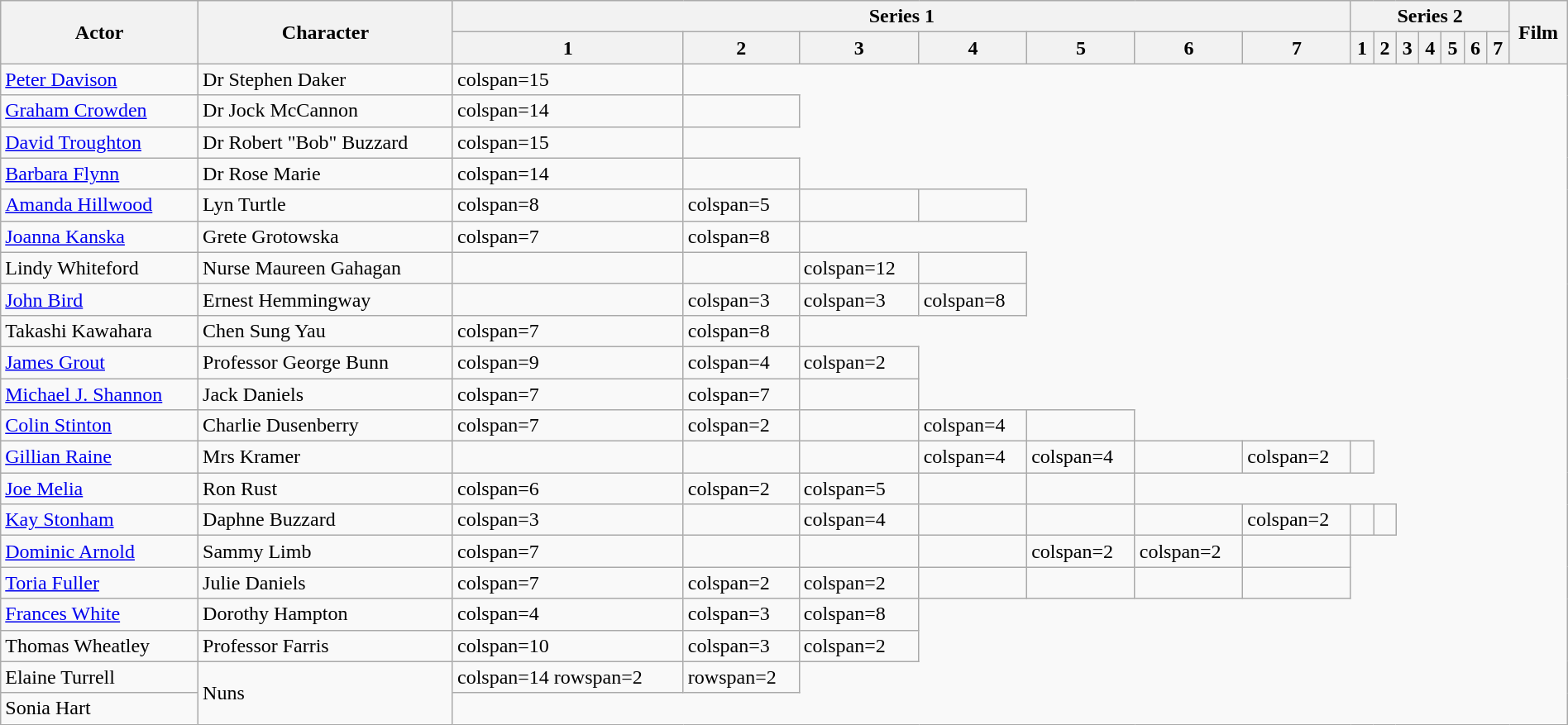<table class="wikitable planrowheaders" style="width: 100%; margin-right: 0;">
<tr>
<th rowspan=2>Actor</th>
<th rowspan=2>Character</th>
<th colspan=7>Series 1</th>
<th colspan=7>Series 2</th>
<th rowspan=2>Film</th>
</tr>
<tr>
<th>1</th>
<th>2</th>
<th>3</th>
<th>4</th>
<th>5</th>
<th>6</th>
<th>7</th>
<th>1</th>
<th>2</th>
<th>3</th>
<th>4</th>
<th>5</th>
<th>6</th>
<th>7</th>
</tr>
<tr>
<td><a href='#'>Peter Davison</a></td>
<td>Dr Stephen Daker</td>
<td>colspan=15 </td>
</tr>
<tr>
<td><a href='#'>Graham Crowden</a></td>
<td>Dr Jock McCannon</td>
<td>colspan=14 </td>
<td></td>
</tr>
<tr>
<td><a href='#'>David Troughton</a></td>
<td>Dr Robert "Bob" Buzzard</td>
<td>colspan=15 </td>
</tr>
<tr>
<td><a href='#'>Barbara Flynn</a></td>
<td>Dr Rose Marie</td>
<td>colspan=14 </td>
<td></td>
</tr>
<tr>
<td><a href='#'>Amanda Hillwood</a></td>
<td>Lyn Turtle</td>
<td>colspan=8 </td>
<td>colspan=5 </td>
<td></td>
<td></td>
</tr>
<tr>
<td><a href='#'>Joanna Kanska</a></td>
<td>Grete Grotowska</td>
<td>colspan=7 </td>
<td>colspan=8 </td>
</tr>
<tr>
<td>Lindy Whiteford</td>
<td>Nurse Maureen Gahagan</td>
<td></td>
<td></td>
<td>colspan=12 </td>
<td></td>
</tr>
<tr>
<td><a href='#'>John Bird</a></td>
<td>Ernest Hemmingway</td>
<td></td>
<td>colspan=3 </td>
<td>colspan=3 </td>
<td>colspan=8 </td>
</tr>
<tr>
<td>Takashi Kawahara</td>
<td>Chen Sung Yau</td>
<td>colspan=7 </td>
<td>colspan=8 </td>
</tr>
<tr>
<td><a href='#'>James Grout</a></td>
<td>Professor George Bunn</td>
<td>colspan=9 </td>
<td>colspan=4 </td>
<td>colspan=2 </td>
</tr>
<tr>
<td><a href='#'>Michael J. Shannon</a></td>
<td>Jack Daniels</td>
<td>colspan=7 </td>
<td>colspan=7 </td>
<td></td>
</tr>
<tr>
<td><a href='#'>Colin Stinton</a></td>
<td>Charlie Dusenberry</td>
<td>colspan=7 </td>
<td>colspan=2 </td>
<td></td>
<td>colspan=4 </td>
<td></td>
</tr>
<tr>
<td><a href='#'>Gillian Raine</a></td>
<td>Mrs Kramer</td>
<td></td>
<td></td>
<td></td>
<td>colspan=4 </td>
<td>colspan=4 </td>
<td></td>
<td>colspan=2 </td>
<td></td>
</tr>
<tr>
<td><a href='#'>Joe Melia</a></td>
<td>Ron Rust</td>
<td>colspan=6 </td>
<td>colspan=2 </td>
<td>colspan=5 </td>
<td></td>
<td></td>
</tr>
<tr>
<td><a href='#'>Kay Stonham</a></td>
<td>Daphne Buzzard</td>
<td>colspan=3 </td>
<td></td>
<td>colspan=4 </td>
<td></td>
<td></td>
<td></td>
<td>colspan=2 </td>
<td></td>
<td></td>
</tr>
<tr>
<td><a href='#'>Dominic Arnold</a></td>
<td>Sammy Limb</td>
<td>colspan=7 </td>
<td></td>
<td></td>
<td></td>
<td>colspan=2 </td>
<td>colspan=2 </td>
<td></td>
</tr>
<tr>
<td><a href='#'>Toria Fuller</a></td>
<td>Julie Daniels</td>
<td>colspan=7 </td>
<td>colspan=2 </td>
<td>colspan=2 </td>
<td></td>
<td></td>
<td></td>
<td></td>
</tr>
<tr>
<td><a href='#'>Frances White</a></td>
<td>Dorothy Hampton</td>
<td>colspan=4 </td>
<td>colspan=3 </td>
<td>colspan=8 </td>
</tr>
<tr>
<td>Thomas Wheatley</td>
<td>Professor Farris</td>
<td>colspan=10 </td>
<td>colspan=3 </td>
<td>colspan=2 </td>
</tr>
<tr>
<td>Elaine Turrell</td>
<td rowspan=2>Nuns</td>
<td>colspan=14 rowspan=2 </td>
<td>rowspan=2 </td>
</tr>
<tr>
<td>Sonia Hart</td>
</tr>
</table>
